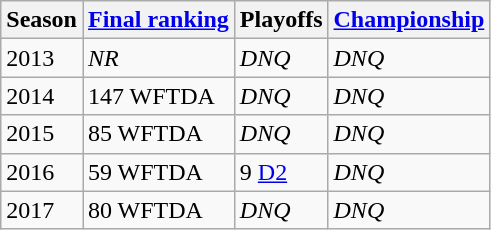<table class="wikitable sortable">
<tr>
<th>Season</th>
<th><a href='#'>Final ranking</a></th>
<th>Playoffs</th>
<th><a href='#'>Championship</a></th>
</tr>
<tr>
<td>2013</td>
<td><em>NR</em></td>
<td><em>DNQ</em></td>
<td><em>DNQ</em></td>
</tr>
<tr>
<td>2014</td>
<td>147 WFTDA</td>
<td><em>DNQ</em></td>
<td><em>DNQ</em></td>
</tr>
<tr>
<td>2015</td>
<td>85 WFTDA</td>
<td><em>DNQ</em></td>
<td><em>DNQ</em></td>
</tr>
<tr>
<td>2016</td>
<td>59 WFTDA</td>
<td>9 <a href='#'>D2</a></td>
<td><em>DNQ</em></td>
</tr>
<tr>
<td>2017</td>
<td>80 WFTDA</td>
<td><em>DNQ</em></td>
<td><em>DNQ</em></td>
</tr>
</table>
